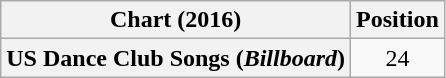<table class="wikitable plainrowheaders" style="text-align:center;">
<tr>
<th scope="col">Chart (2016)</th>
<th scope="col">Position</th>
</tr>
<tr>
<th scope="row">US Dance Club Songs (<em>Billboard</em>)</th>
<td>24</td>
</tr>
</table>
